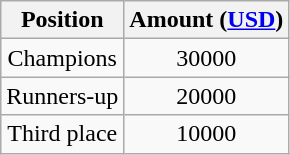<table class="wikitable" style="text-align:center">
<tr>
<th>Position</th>
<th>Amount (<a href='#'>USD</a>)</th>
</tr>
<tr>
<td>Champions</td>
<td>30000</td>
</tr>
<tr>
<td>Runners-up</td>
<td>20000</td>
</tr>
<tr>
<td>Third place</td>
<td>10000</td>
</tr>
</table>
